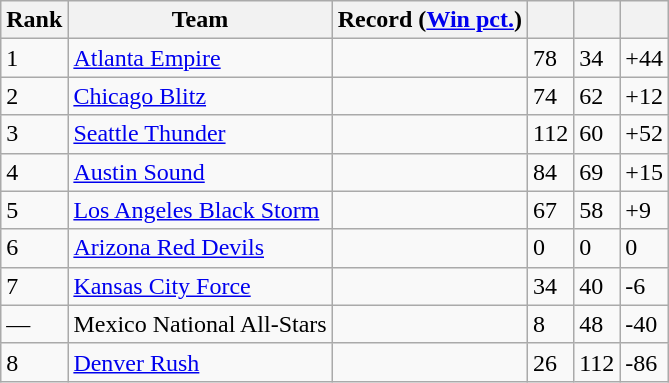<table class="wikitable">
<tr>
<th>Rank</th>
<th>Team</th>
<th>Record (<a href='#'>Win pct.</a>)</th>
<th></th>
<th></th>
<th></th>
</tr>
<tr>
<td>1</td>
<td><a href='#'>Atlanta Empire</a></td>
<td></td>
<td>78</td>
<td>34</td>
<td>+44</td>
</tr>
<tr>
<td>2</td>
<td><a href='#'>Chicago Blitz</a></td>
<td></td>
<td>74</td>
<td>62</td>
<td>+12</td>
</tr>
<tr>
<td>3</td>
<td><a href='#'>Seattle Thunder</a></td>
<td></td>
<td>112</td>
<td>60</td>
<td>+52</td>
</tr>
<tr>
<td>4</td>
<td><a href='#'>Austin Sound</a></td>
<td></td>
<td>84</td>
<td>69</td>
<td>+15</td>
</tr>
<tr>
<td>5</td>
<td><a href='#'>Los Angeles Black Storm</a></td>
<td></td>
<td>67</td>
<td>58</td>
<td>+9</td>
</tr>
<tr>
<td>6</td>
<td><a href='#'>Arizona Red Devils</a></td>
<td></td>
<td>0</td>
<td>0</td>
<td>0</td>
</tr>
<tr>
<td>7</td>
<td><a href='#'>Kansas City Force</a></td>
<td></td>
<td>34</td>
<td>40</td>
<td>-6</td>
</tr>
<tr>
<td>—</td>
<td>Mexico National All-Stars</td>
<td></td>
<td>8</td>
<td>48</td>
<td>-40</td>
</tr>
<tr>
<td>8</td>
<td><a href='#'>Denver Rush</a></td>
<td></td>
<td>26</td>
<td>112</td>
<td>-86</td>
</tr>
</table>
